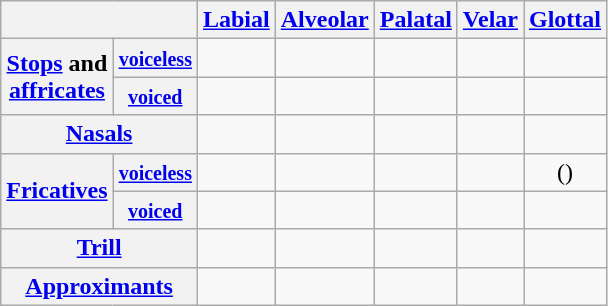<table class="wikitable" style="text-align: center;">
<tr>
<th colspan="2"></th>
<th><a href='#'>Labial</a></th>
<th><a href='#'>Alveolar</a></th>
<th><a href='#'>Palatal</a></th>
<th><a href='#'>Velar</a></th>
<th><a href='#'>Glottal</a></th>
</tr>
<tr>
<th rowspan="2"><a href='#'>Stops</a> and<br><a href='#'>affricates</a></th>
<th><small><a href='#'>voiceless</a></small></th>
<td></td>
<td></td>
<td></td>
<td></td>
<td></td>
</tr>
<tr>
<th><a href='#'><small>voiced</small></a></th>
<td></td>
<td></td>
<td></td>
<td></td>
<td></td>
</tr>
<tr>
<th colspan="2"><a href='#'>Nasals</a></th>
<td></td>
<td></td>
<td></td>
<td></td>
<td></td>
</tr>
<tr>
<th rowspan="2"><a href='#'>Fricatives</a></th>
<th><small><a href='#'>voiceless</a></small></th>
<td></td>
<td></td>
<td></td>
<td></td>
<td>()</td>
</tr>
<tr>
<th><a href='#'><small>voiced</small></a></th>
<td></td>
<td></td>
<td></td>
<td></td>
<td></td>
</tr>
<tr>
<th colspan="2"><a href='#'>Trill</a></th>
<td></td>
<td></td>
<td></td>
<td></td>
<td></td>
</tr>
<tr>
<th colspan="2"><a href='#'>Approximants</a></th>
<td></td>
<td></td>
<td></td>
<td></td>
<td></td>
</tr>
</table>
